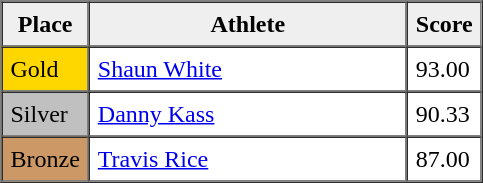<table border=1 cellpadding=5 cellspacing=0>
<tr>
<th style="background:#efefef;" width="20">Place</th>
<th style="background:#efefef;" width="200">Athlete</th>
<th style="background:#efefef;" width="20">Score</th>
</tr>
<tr align=left>
<td style="background:gold;">Gold</td>
<td><a href='#'>Shaun White</a></td>
<td>93.00</td>
</tr>
<tr align=left>
<td style="background:silver;">Silver</td>
<td><a href='#'>Danny Kass</a></td>
<td>90.33</td>
</tr>
<tr align=left>
<td style="background:#CC9966;">Bronze</td>
<td><a href='#'>Travis Rice</a></td>
<td>87.00</td>
</tr>
</table>
